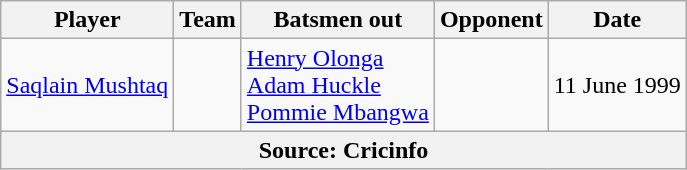<table class="wikitable sortable">
<tr>
<th>Player</th>
<th>Team</th>
<th>Batsmen out</th>
<th>Opponent</th>
<th>Date</th>
</tr>
<tr>
<td><a href='#'>Saqlain Mushtaq</a></td>
<td></td>
<td><a href='#'>Henry Olonga</a><br><a href='#'>Adam Huckle</a><br><a href='#'>Pommie Mbangwa</a></td>
<td></td>
<td>11 June 1999</td>
</tr>
<tr>
<th colspan="5">Source: Cricinfo</th>
</tr>
</table>
